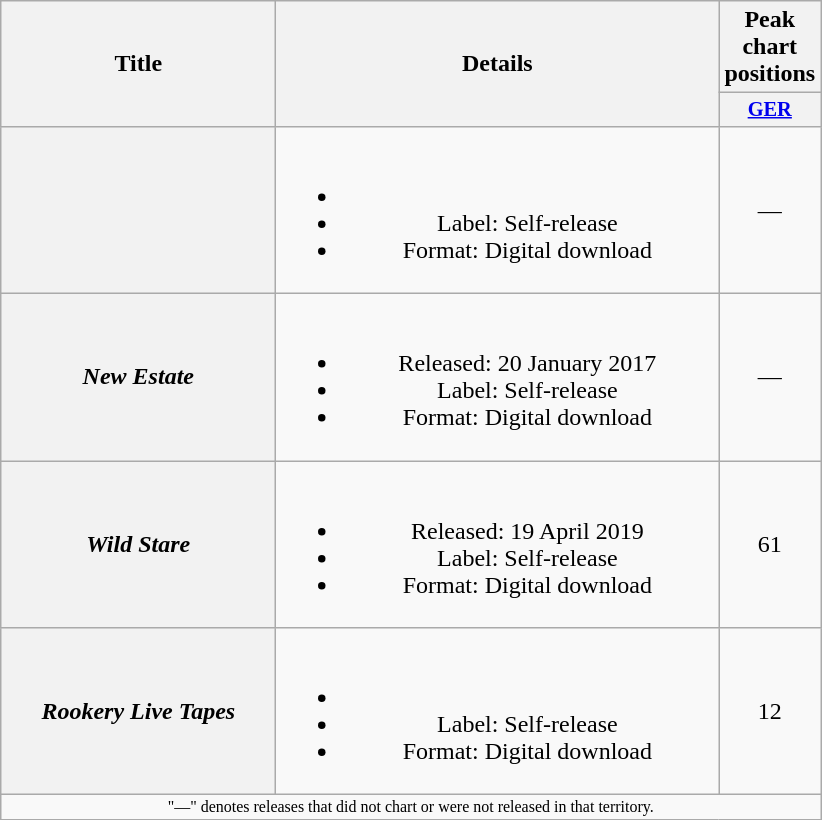<table class="wikitable plainrowheaders" style="text-align:center;">
<tr>
<th scope="col" rowspan="2" style="width:11em;">Title</th>
<th scope="col" rowspan="2" style="width:18em;">Details</th>
<th scope="col" colspan="1">Peak chart positions</th>
</tr>
<tr>
<th scope="col" style="width:3em;font-size:85%"><a href='#'>GER</a><br></th>
</tr>
<tr>
<th scope="row"></th>
<td><br><ul><li></li><li>Label: Self-release</li><li>Format: Digital download</li></ul></td>
<td>—</td>
</tr>
<tr>
<th scope="row"><em>New Estate</em></th>
<td><br><ul><li>Released: 20 January 2017</li><li>Label: Self-release</li><li>Format: Digital download</li></ul></td>
<td>—</td>
</tr>
<tr>
<th scope="row"><em>Wild Stare</em></th>
<td><br><ul><li>Released: 19 April 2019</li><li>Label: Self-release</li><li>Format: Digital download</li></ul></td>
<td>61</td>
</tr>
<tr>
<th scope="row"><em>Rookery Live Tapes</em></th>
<td><br><ul><li></li><li>Label: Self-release</li><li>Format: Digital download</li></ul></td>
<td>12</td>
</tr>
<tr>
<td align="center" colspan="15" style="font-size:8pt">"—" denotes releases that did not chart or were not released in that territory.</td>
</tr>
</table>
